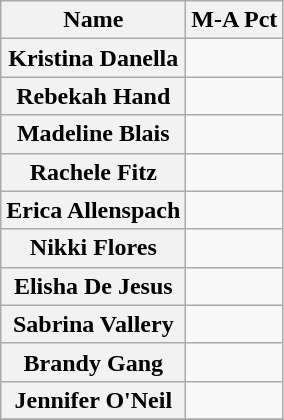<table class="wikitable">
<tr>
<th>Name</th>
<th>M-A Pct</th>
</tr>
<tr>
<th>Kristina Danella</th>
<td></td>
</tr>
<tr>
<th>Rebekah Hand</th>
<td></td>
</tr>
<tr>
<th>Madeline Blais</th>
<td></td>
</tr>
<tr>
<th>Rachele Fitz</th>
<td></td>
</tr>
<tr>
<th>Erica Allenspach</th>
<td></td>
</tr>
<tr>
<th>Nikki Flores</th>
<td></td>
</tr>
<tr>
<th>Elisha De Jesus</th>
<td></td>
</tr>
<tr>
<th>Sabrina Vallery</th>
<td></td>
</tr>
<tr>
<th>Brandy Gang</th>
<td></td>
</tr>
<tr>
<th>Jennifer O'Neil</th>
<td></td>
</tr>
<tr>
</tr>
</table>
